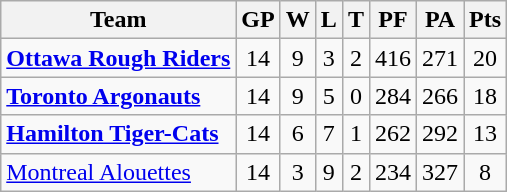<table class="wikitable">
<tr>
<th>Team</th>
<th>GP</th>
<th>W</th>
<th>L</th>
<th>T</th>
<th>PF</th>
<th>PA</th>
<th>Pts</th>
</tr>
<tr align="center">
<td align="left"><strong><a href='#'>Ottawa Rough Riders</a></strong></td>
<td>14</td>
<td>9</td>
<td>3</td>
<td>2</td>
<td>416</td>
<td>271</td>
<td>20</td>
</tr>
<tr align="center">
<td align="left"><strong><a href='#'>Toronto Argonauts</a></strong></td>
<td>14</td>
<td>9</td>
<td>5</td>
<td>0</td>
<td>284</td>
<td>266</td>
<td>18</td>
</tr>
<tr align="center">
<td align="left"><strong><a href='#'>Hamilton Tiger-Cats</a></strong></td>
<td>14</td>
<td>6</td>
<td>7</td>
<td>1</td>
<td>262</td>
<td>292</td>
<td>13</td>
</tr>
<tr align="center">
<td align="left"><a href='#'>Montreal Alouettes</a></td>
<td>14</td>
<td>3</td>
<td>9</td>
<td>2</td>
<td>234</td>
<td>327</td>
<td>8</td>
</tr>
</table>
